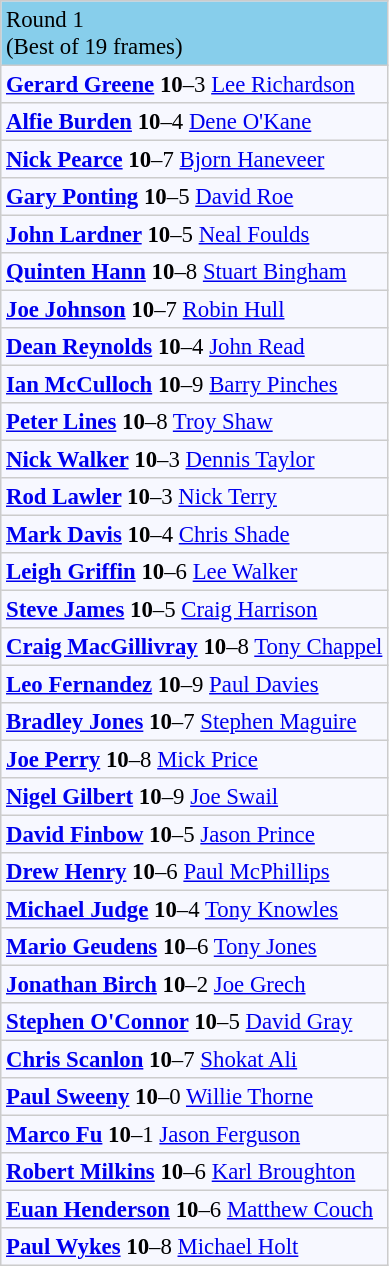<table cellpadding="3" cellspacing="0" border="1" style="background:#f7f8ff; font-size:95%; border:#ccc solid 1px; border-collapse:collapse;">
<tr>
<td style="background:skyblue">Round 1<br>(Best of 19 frames)</td>
</tr>
<tr>
<td><strong> <a href='#'>Gerard Greene</a>  10</strong>–3  <a href='#'>Lee Richardson</a></td>
</tr>
<tr>
<td><strong> <a href='#'>Alfie Burden</a> 10</strong>–4  <a href='#'>Dene O'Kane</a></td>
</tr>
<tr>
<td><strong> <a href='#'>Nick Pearce</a> 10</strong>–7  <a href='#'>Bjorn Haneveer</a></td>
</tr>
<tr>
<td><strong> <a href='#'>Gary Ponting</a> 10</strong>–5  <a href='#'>David Roe</a></td>
</tr>
<tr>
<td><strong> <a href='#'>John Lardner</a> 10</strong>–5  <a href='#'>Neal Foulds</a></td>
</tr>
<tr>
<td><strong> <a href='#'>Quinten Hann</a> 10</strong>–8  <a href='#'>Stuart Bingham</a></td>
</tr>
<tr>
<td><strong> <a href='#'>Joe Johnson</a> 10</strong>–7  <a href='#'>Robin Hull</a></td>
</tr>
<tr>
<td><strong> <a href='#'>Dean Reynolds</a> 10</strong>–4  <a href='#'>John Read</a></td>
</tr>
<tr>
<td><strong> <a href='#'>Ian McCulloch</a> 10</strong>–9  <a href='#'>Barry Pinches</a></td>
</tr>
<tr>
<td><strong> <a href='#'>Peter Lines</a> 10</strong>–8  <a href='#'>Troy Shaw</a></td>
</tr>
<tr>
<td><strong> <a href='#'>Nick Walker</a> 10</strong>–3  <a href='#'>Dennis Taylor</a></td>
</tr>
<tr>
<td><strong> <a href='#'>Rod Lawler</a> 10</strong>–3  <a href='#'>Nick Terry</a></td>
</tr>
<tr>
<td><strong> <a href='#'>Mark Davis</a>  10</strong>–4  <a href='#'>Chris Shade</a></td>
</tr>
<tr>
<td><strong> <a href='#'>Leigh Griffin</a> 10</strong>–6  <a href='#'>Lee Walker</a></td>
</tr>
<tr>
<td><strong> <a href='#'>Steve James</a> 10</strong>–5  <a href='#'>Craig Harrison</a></td>
</tr>
<tr>
<td><strong> <a href='#'>Craig MacGillivray</a> 10</strong>–8  <a href='#'>Tony Chappel</a></td>
</tr>
<tr>
<td><strong> <a href='#'>Leo Fernandez</a> 10</strong>–9  <a href='#'>Paul Davies</a></td>
</tr>
<tr>
<td><strong> <a href='#'>Bradley Jones</a> 10</strong>–7  <a href='#'>Stephen Maguire</a></td>
</tr>
<tr>
<td><strong> <a href='#'>Joe Perry</a> 10</strong>–8  <a href='#'>Mick Price</a></td>
</tr>
<tr>
<td><strong> <a href='#'>Nigel Gilbert</a> 10</strong>–9  <a href='#'>Joe Swail</a></td>
</tr>
<tr>
<td><strong> <a href='#'>David Finbow</a> 10</strong>–5  <a href='#'>Jason Prince</a></td>
</tr>
<tr>
<td><strong> <a href='#'>Drew Henry</a> 10</strong>–6  <a href='#'>Paul McPhillips</a></td>
</tr>
<tr>
<td><strong> <a href='#'>Michael Judge</a> 10</strong>–4  <a href='#'>Tony Knowles</a></td>
</tr>
<tr>
<td><strong> <a href='#'>Mario Geudens</a> 10</strong>–6  <a href='#'>Tony Jones</a></td>
</tr>
<tr>
<td><strong> <a href='#'>Jonathan Birch</a> 10</strong>–2  <a href='#'>Joe Grech</a></td>
</tr>
<tr>
<td><strong> <a href='#'>Stephen O'Connor</a> 10</strong>–5  <a href='#'>David Gray</a></td>
</tr>
<tr>
<td><strong> <a href='#'>Chris Scanlon</a> 10</strong>–7  <a href='#'>Shokat Ali</a></td>
</tr>
<tr>
<td><strong> <a href='#'>Paul Sweeny</a> 10</strong>–0  <a href='#'>Willie Thorne</a></td>
</tr>
<tr>
<td><strong> <a href='#'>Marco Fu</a>  10</strong>–1  <a href='#'>Jason Ferguson</a></td>
</tr>
<tr>
<td><strong> <a href='#'>Robert Milkins</a> 10</strong>–6  <a href='#'>Karl Broughton</a></td>
</tr>
<tr>
<td><strong> <a href='#'>Euan Henderson</a> 10</strong>–6  <a href='#'>Matthew Couch</a></td>
</tr>
<tr>
<td><strong> <a href='#'>Paul Wykes</a> 10</strong>–8  <a href='#'>Michael Holt</a></td>
</tr>
</table>
